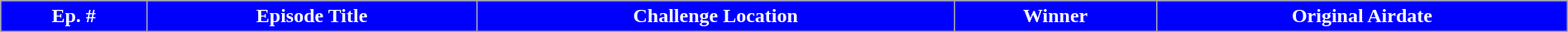<table class="wikitable plainrowheaders" style="margin: auto; width: 100%">
<tr style="background:#0000FF; color:white;">
<th style="background-color: #0000FF;">Ep. #</th>
<th style="background-color: #0000FF;">Episode Title</th>
<th style="background-color: #0000FF;">Challenge Location</th>
<th style="background-color: #0000FF;">Winner</th>
<th style="background-color: #0000FF;">Original Airdate<br>




</th>
</tr>
</table>
